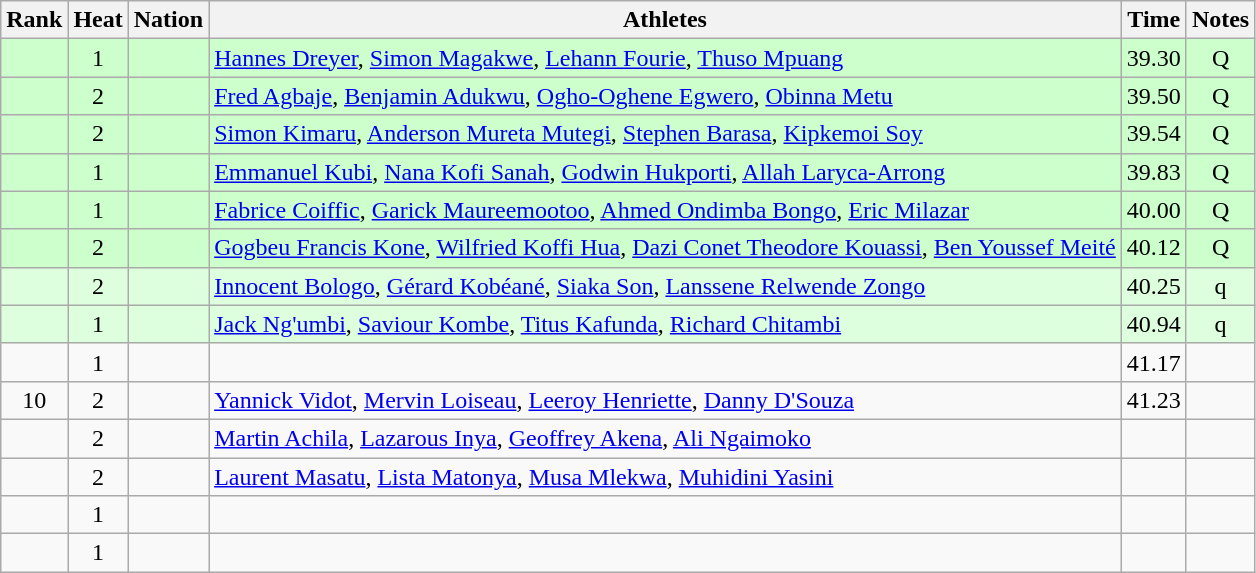<table class="wikitable sortable" style="text-align:center">
<tr>
<th>Rank</th>
<th>Heat</th>
<th>Nation</th>
<th>Athletes</th>
<th>Time</th>
<th>Notes</th>
</tr>
<tr bgcolor=ccffcc>
<td></td>
<td>1</td>
<td align=left></td>
<td align=left><a href='#'>Hannes Dreyer</a>, <a href='#'>Simon Magakwe</a>, <a href='#'>Lehann Fourie</a>, <a href='#'>Thuso Mpuang</a></td>
<td>39.30</td>
<td>Q</td>
</tr>
<tr bgcolor=ccffcc>
<td></td>
<td>2</td>
<td align=left></td>
<td align=left><a href='#'>Fred Agbaje</a>, <a href='#'>Benjamin Adukwu</a>, <a href='#'>Ogho-Oghene Egwero</a>, <a href='#'>Obinna Metu</a></td>
<td>39.50</td>
<td>Q</td>
</tr>
<tr bgcolor=ccffcc>
<td></td>
<td>2</td>
<td align=left></td>
<td align=left><a href='#'>Simon Kimaru</a>, <a href='#'>Anderson Mureta Mutegi</a>, <a href='#'>Stephen Barasa</a>, <a href='#'>Kipkemoi Soy</a></td>
<td>39.54</td>
<td>Q</td>
</tr>
<tr bgcolor=ccffcc>
<td></td>
<td>1</td>
<td align=left></td>
<td align=left><a href='#'>Emmanuel Kubi</a>, <a href='#'>Nana Kofi Sanah</a>, <a href='#'>Godwin Hukporti</a>, <a href='#'>Allah Laryca-Arrong</a></td>
<td>39.83</td>
<td>Q</td>
</tr>
<tr bgcolor=ccffcc>
<td></td>
<td>1</td>
<td align=left></td>
<td align=left><a href='#'>Fabrice Coiffic</a>, <a href='#'>Garick Maureemootoo</a>, <a href='#'>Ahmed Ondimba Bongo</a>, <a href='#'>Eric Milazar</a></td>
<td>40.00</td>
<td>Q</td>
</tr>
<tr bgcolor=ccffcc>
<td></td>
<td>2</td>
<td align=left></td>
<td align=left><a href='#'>Gogbeu Francis Kone</a>, <a href='#'>Wilfried Koffi Hua</a>, <a href='#'>Dazi Conet Theodore Kouassi</a>, <a href='#'>Ben Youssef Meité</a></td>
<td>40.12</td>
<td>Q</td>
</tr>
<tr bgcolor=ddffdd>
<td></td>
<td>2</td>
<td align=left></td>
<td align=left><a href='#'>Innocent Bologo</a>, <a href='#'>Gérard Kobéané</a>, <a href='#'>Siaka Son</a>, <a href='#'>Lanssene Relwende Zongo</a></td>
<td>40.25</td>
<td>q</td>
</tr>
<tr bgcolor=ddffdd>
<td></td>
<td>1</td>
<td align=left></td>
<td align=left><a href='#'>Jack Ng'umbi</a>, <a href='#'>Saviour Kombe</a>, <a href='#'>Titus Kafunda</a>, <a href='#'>Richard Chitambi</a></td>
<td>40.94</td>
<td>q</td>
</tr>
<tr>
<td></td>
<td>1</td>
<td align=left></td>
<td align=left></td>
<td>41.17</td>
<td></td>
</tr>
<tr>
<td>10</td>
<td>2</td>
<td align=left></td>
<td align=left><a href='#'>Yannick Vidot</a>, <a href='#'>Mervin Loiseau</a>, <a href='#'>Leeroy Henriette</a>, <a href='#'>Danny D'Souza</a></td>
<td>41.23</td>
<td></td>
</tr>
<tr>
<td></td>
<td>2</td>
<td align=left></td>
<td align=left><a href='#'>Martin Achila</a>, <a href='#'>Lazarous Inya</a>, <a href='#'>Geoffrey Akena</a>, <a href='#'>Ali Ngaimoko</a></td>
<td></td>
<td></td>
</tr>
<tr>
<td></td>
<td>2</td>
<td align=left></td>
<td align=left><a href='#'>Laurent Masatu</a>, <a href='#'>Lista Matonya</a>, <a href='#'>Musa Mlekwa</a>, <a href='#'>Muhidini Yasini</a></td>
<td></td>
<td></td>
</tr>
<tr>
<td></td>
<td>1</td>
<td align=left></td>
<td align=left></td>
<td></td>
<td></td>
</tr>
<tr>
<td></td>
<td>1</td>
<td align=left></td>
<td align=left></td>
<td></td>
<td></td>
</tr>
</table>
